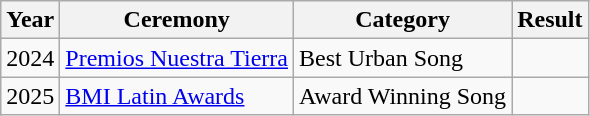<table class="wikitable plainrowheaders">
<tr>
<th scope="col">Year</th>
<th scope="col">Ceremony</th>
<th scope="col">Category</th>
<th scope="col">Result</th>
</tr>
<tr>
<td rowspan="1">2024</td>
<td><a href='#'>Premios Nuestra Tierra</a></td>
<td>Best Urban Song</td>
<td></td>
</tr>
<tr>
<td rowspan="1">2025</td>
<td><a href='#'>BMI Latin Awards</a></td>
<td>Award Winning Song</td>
<td></td>
</tr>
</table>
